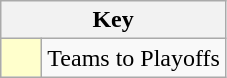<table class="wikitable" style="text-align: center;">
<tr>
<th colspan=2>Key</th>
</tr>
<tr>
<td style="background:#ffffcc; width:20px;"></td>
<td align=left>Teams to Playoffs</td>
</tr>
</table>
